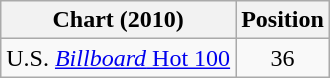<table class="wikitable">
<tr>
<th>Chart (2010)</th>
<th>Position</th>
</tr>
<tr>
<td>U.S. <a href='#'><em>Billboard</em> Hot 100</a></td>
<td style="text-align:center;">36</td>
</tr>
</table>
